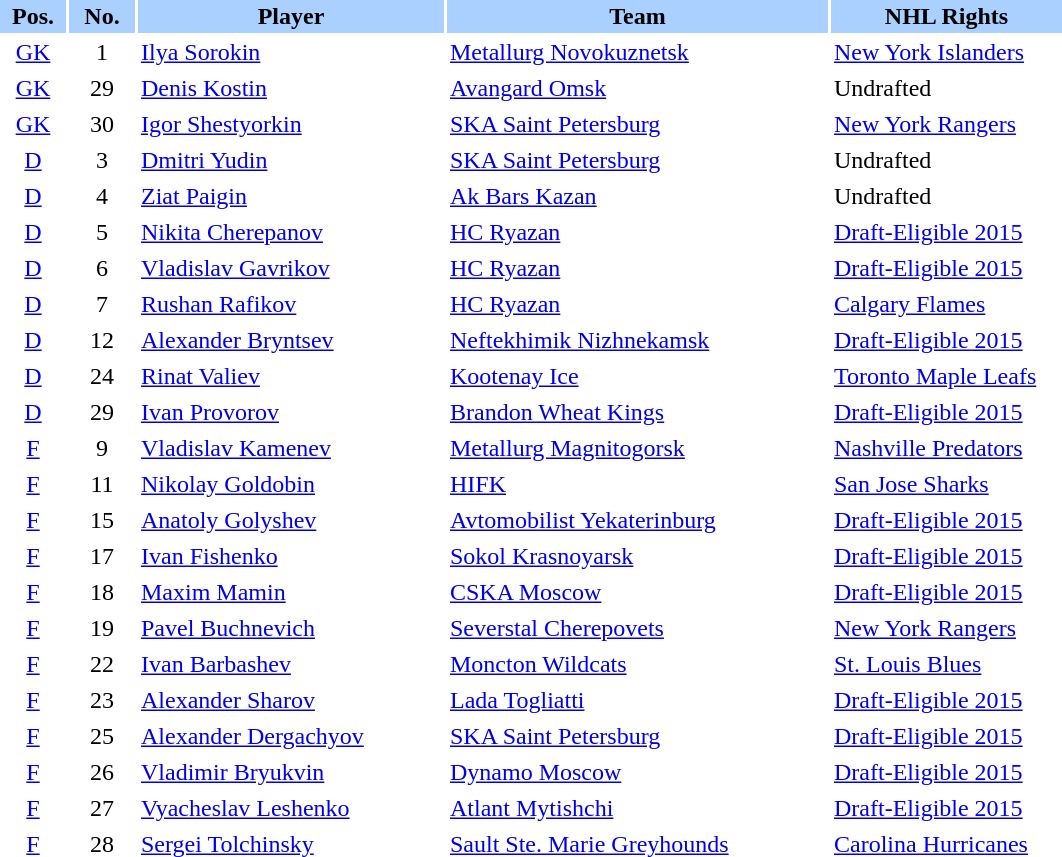<table border="0" cellspacing="2" cellpadding="2">
<tr bgcolor=AAD0FF>
<th width=40>Pos.</th>
<th width=40>No.</th>
<th width=200>Player</th>
<th width=250>Team</th>
<th width=150>NHL Rights</th>
</tr>
<tr>
<td style="text-align:center;"><a href='#'>GK</a></td>
<td style="text-align:center;">1</td>
<td><a href='#'>Ilya Sorokin</a></td>
<td> <a href='#'>Metallurg Novokuznetsk</a></td>
<td><a href='#'>New York Islanders</a></td>
</tr>
<tr>
<td style="text-align:center;"><a href='#'>GK</a></td>
<td style="text-align:center;">29</td>
<td><a href='#'>Denis Kostin</a></td>
<td> <a href='#'>Avangard Omsk</a></td>
<td>Undrafted</td>
</tr>
<tr>
<td style="text-align:center;"><a href='#'>GK</a></td>
<td style="text-align:center;">30</td>
<td><a href='#'>Igor Shestyorkin</a></td>
<td> <a href='#'>SKA Saint Petersburg</a></td>
<td><a href='#'>New York Rangers</a></td>
</tr>
<tr>
<td style="text-align:center;"><a href='#'>D</a></td>
<td style="text-align:center;">3</td>
<td><a href='#'>Dmitri Yudin</a></td>
<td> <a href='#'>SKA Saint Petersburg</a></td>
<td>Undrafted</td>
</tr>
<tr>
<td style="text-align:center;"><a href='#'>D</a></td>
<td style="text-align:center;">4</td>
<td><a href='#'>Ziat Paigin</a></td>
<td> <a href='#'>Ak Bars Kazan</a></td>
<td>Undrafted</td>
</tr>
<tr>
<td style="text-align:center;"><a href='#'>D</a></td>
<td style="text-align:center;">5</td>
<td><a href='#'>Nikita Cherepanov</a></td>
<td> <a href='#'>HC Ryazan</a></td>
<td><a href='#'>Draft-Eligible 2015</a></td>
</tr>
<tr>
<td style="text-align:center;"><a href='#'>D</a></td>
<td style="text-align:center;">6</td>
<td><a href='#'>Vladislav Gavrikov</a></td>
<td> <a href='#'>HC Ryazan</a></td>
<td><a href='#'>Draft-Eligible 2015</a></td>
</tr>
<tr>
<td style="text-align:center;"><a href='#'>D</a></td>
<td style="text-align:center;">7</td>
<td><a href='#'>Rushan Rafikov</a></td>
<td> <a href='#'>HC Ryazan</a></td>
<td><a href='#'>Calgary Flames</a></td>
</tr>
<tr>
<td style="text-align:center;"><a href='#'>D</a></td>
<td style="text-align:center;">12</td>
<td><a href='#'>Alexander Bryntsev</a></td>
<td> <a href='#'>Neftekhimik Nizhnekamsk</a></td>
<td><a href='#'>Draft-Eligible 2015</a></td>
</tr>
<tr>
<td style="text-align:center;"><a href='#'>D</a></td>
<td style="text-align:center;">24</td>
<td><a href='#'>Rinat Valiev</a></td>
<td> <a href='#'>Kootenay Ice</a></td>
<td><a href='#'>Toronto Maple Leafs</a></td>
</tr>
<tr>
<td style="text-align:center;"><a href='#'>D</a></td>
<td style="text-align:center;">29</td>
<td><a href='#'>Ivan Provorov</a></td>
<td> <a href='#'>Brandon Wheat Kings</a></td>
<td><a href='#'>Draft-Eligible 2015</a></td>
</tr>
<tr>
<td style="text-align:center;"><a href='#'>F</a></td>
<td style="text-align:center;">9</td>
<td><a href='#'>Vladislav Kamenev</a></td>
<td> <a href='#'>Metallurg Magnitogorsk</a></td>
<td><a href='#'>Nashville Predators</a></td>
</tr>
<tr>
<td style="text-align:center;"><a href='#'>F</a></td>
<td style="text-align:center;">11</td>
<td><a href='#'>Nikolay Goldobin</a></td>
<td> <a href='#'>HIFK</a></td>
<td><a href='#'>San Jose Sharks</a></td>
</tr>
<tr>
<td style="text-align:center;"><a href='#'>F</a></td>
<td style="text-align:center;">15</td>
<td><a href='#'>Anatoly Golyshev</a></td>
<td> <a href='#'>Avtomobilist Yekaterinburg</a></td>
<td><a href='#'>Draft-Eligible 2015</a></td>
</tr>
<tr>
<td style="text-align:center;"><a href='#'>F</a></td>
<td style="text-align:center;">17</td>
<td><a href='#'>Ivan Fishenko</a></td>
<td> <a href='#'>Sokol Krasnoyarsk</a></td>
<td><a href='#'>Draft-Eligible 2015</a></td>
</tr>
<tr>
<td style="text-align:center;"><a href='#'>F</a></td>
<td style="text-align:center;">18</td>
<td><a href='#'>Maxim Mamin</a></td>
<td> <a href='#'>CSKA Moscow</a></td>
<td><a href='#'>Draft-Eligible 2015</a></td>
</tr>
<tr>
<td style="text-align:center;"><a href='#'>F</a></td>
<td style="text-align:center;">19</td>
<td><a href='#'>Pavel Buchnevich</a></td>
<td> <a href='#'>Severstal Cherepovets</a></td>
<td><a href='#'>New York Rangers</a></td>
</tr>
<tr>
<td style="text-align:center;"><a href='#'>F</a></td>
<td style="text-align:center;">22</td>
<td><a href='#'>Ivan Barbashev</a></td>
<td> <a href='#'>Moncton Wildcats</a></td>
<td><a href='#'>St. Louis Blues</a></td>
</tr>
<tr>
<td style="text-align:center;"><a href='#'>F</a></td>
<td style="text-align:center;">23</td>
<td><a href='#'>Alexander Sharov</a></td>
<td> <a href='#'>Lada Togliatti</a></td>
<td><a href='#'>Draft-Eligible 2015</a></td>
</tr>
<tr>
<td style="text-align:center;"><a href='#'>F</a></td>
<td style="text-align:center;">25</td>
<td><a href='#'>Alexander Dergachyov</a></td>
<td> <a href='#'>SKA Saint Petersburg</a></td>
<td><a href='#'>Draft-Eligible 2015</a></td>
</tr>
<tr>
<td style="text-align:center;"><a href='#'>F</a></td>
<td style="text-align:center;">26</td>
<td><a href='#'>Vladimir Bryukvin</a></td>
<td> <a href='#'>Dynamo Moscow</a></td>
<td><a href='#'>Draft-Eligible 2015</a></td>
</tr>
<tr>
<td style="text-align:center;"><a href='#'>F</a></td>
<td style="text-align:center;">27</td>
<td><a href='#'>Vyacheslav Leshenko</a></td>
<td> <a href='#'>Atlant Mytishchi</a></td>
<td><a href='#'>Draft-Eligible 2015</a></td>
</tr>
<tr>
<td style="text-align:center;"><a href='#'>F</a></td>
<td style="text-align:center;">28</td>
<td><a href='#'>Sergei Tolchinsky</a></td>
<td> <a href='#'>Sault Ste. Marie Greyhounds</a></td>
<td><a href='#'>Carolina Hurricanes</a></td>
</tr>
</table>
